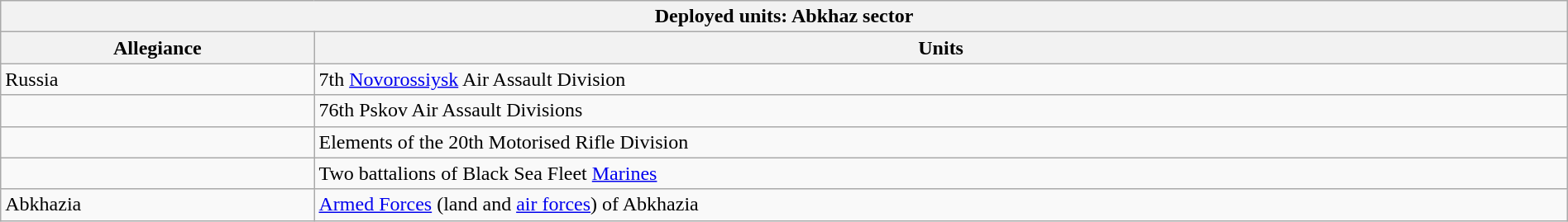<table class="wikitable collapsible collapsed" style="width: 100%; margin-left: 0; margin-right: 0;">
<tr>
<th colspan="2">Deployed units: Abkhaz sector</th>
</tr>
<tr>
<th>Allegiance</th>
<th>Units</th>
</tr>
<tr>
<td>Russia</td>
<td>7th <a href='#'>Novorossiysk</a> Air Assault Division</td>
</tr>
<tr>
<td></td>
<td>76th Pskov Air Assault Divisions</td>
</tr>
<tr>
<td></td>
<td>Elements of the 20th Motorised Rifle Division</td>
</tr>
<tr>
<td></td>
<td>Two battalions of Black Sea Fleet <a href='#'>Marines</a></td>
</tr>
<tr>
<td>Abkhazia</td>
<td><a href='#'>Armed Forces</a> (land and <a href='#'>air forces</a>) of Abkhazia</td>
</tr>
</table>
